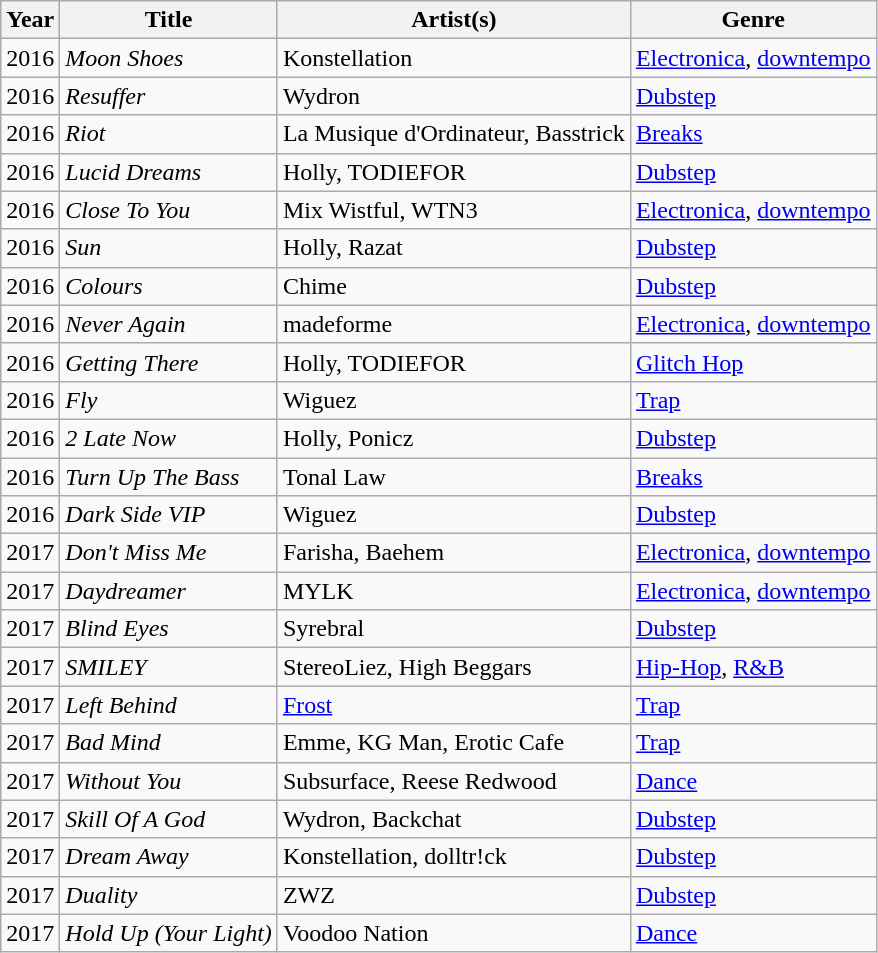<table class="wikitable">
<tr>
<th>Year</th>
<th>Title</th>
<th>Artist(s)</th>
<th>Genre</th>
</tr>
<tr>
<td>2016</td>
<td><em>Moon Shoes</em></td>
<td>Konstellation</td>
<td><a href='#'>Electronica</a>, <a href='#'>downtempo</a></td>
</tr>
<tr>
<td>2016</td>
<td><em>Resuffer</em></td>
<td>Wydron</td>
<td><a href='#'>Dubstep</a></td>
</tr>
<tr>
<td>2016</td>
<td><em>Riot</em></td>
<td>La Musique d'Ordinateur, Basstrick</td>
<td><a href='#'>Breaks</a></td>
</tr>
<tr>
<td>2016</td>
<td><em>Lucid Dreams</em></td>
<td>Holly, TODIEFOR</td>
<td><a href='#'>Dubstep</a></td>
</tr>
<tr>
<td>2016</td>
<td><em>Close To You</em></td>
<td>Mix Wistful, WTN3</td>
<td><a href='#'>Electronica</a>, <a href='#'>downtempo</a></td>
</tr>
<tr>
<td>2016</td>
<td><em>Sun</em></td>
<td>Holly, Razat</td>
<td><a href='#'>Dubstep</a></td>
</tr>
<tr>
<td>2016</td>
<td><em>Colours</em></td>
<td>Chime</td>
<td><a href='#'>Dubstep</a></td>
</tr>
<tr>
<td>2016</td>
<td><em>Never Again</em></td>
<td>madeforme</td>
<td><a href='#'>Electronica</a>, <a href='#'>downtempo</a></td>
</tr>
<tr>
<td>2016</td>
<td><em>Getting There</em></td>
<td>Holly, TODIEFOR</td>
<td><a href='#'>Glitch Hop</a></td>
</tr>
<tr>
<td>2016</td>
<td><em>Fly</em></td>
<td>Wiguez</td>
<td><a href='#'>Trap</a></td>
</tr>
<tr>
<td>2016</td>
<td><em>2 Late Now</em></td>
<td>Holly, Ponicz</td>
<td><a href='#'>Dubstep</a></td>
</tr>
<tr>
<td>2016</td>
<td><em>Turn Up The Bass</em></td>
<td>Tonal Law</td>
<td><a href='#'>Breaks</a></td>
</tr>
<tr>
<td>2016</td>
<td><em>Dark Side VIP</em></td>
<td>Wiguez</td>
<td><a href='#'>Dubstep</a></td>
</tr>
<tr>
<td>2017</td>
<td><em>Don't Miss Me</em></td>
<td>Farisha, Baehem</td>
<td><a href='#'>Electronica</a>, <a href='#'>downtempo</a></td>
</tr>
<tr>
<td>2017</td>
<td><em>Daydreamer</em></td>
<td>MYLK</td>
<td><a href='#'>Electronica</a>, <a href='#'>downtempo</a></td>
</tr>
<tr>
<td>2017</td>
<td><em>Blind Eyes</em></td>
<td>Syrebral</td>
<td><a href='#'>Dubstep</a></td>
</tr>
<tr>
<td>2017</td>
<td><em>SMILEY</em></td>
<td>StereoLiez, High Beggars</td>
<td><a href='#'>Hip-Hop</a>, <a href='#'>R&B</a></td>
</tr>
<tr>
<td>2017</td>
<td><em>Left Behind</em></td>
<td><a href='#'>Frost</a></td>
<td><a href='#'>Trap</a></td>
</tr>
<tr>
<td>2017</td>
<td><em>Bad Mind</em></td>
<td>Emme, KG Man, Erotic Cafe</td>
<td><a href='#'>Trap</a></td>
</tr>
<tr>
<td>2017</td>
<td><em>Without You</em></td>
<td>Subsurface, Reese Redwood</td>
<td><a href='#'>Dance</a></td>
</tr>
<tr>
<td>2017</td>
<td><em>Skill Of A God</em></td>
<td>Wydron, Backchat</td>
<td><a href='#'>Dubstep</a></td>
</tr>
<tr>
<td>2017</td>
<td><em>Dream Away</em></td>
<td>Konstellation, dolltr!ck</td>
<td><a href='#'>Dubstep</a></td>
</tr>
<tr>
<td>2017</td>
<td><em>Duality</em></td>
<td>ZWZ</td>
<td><a href='#'>Dubstep</a></td>
</tr>
<tr>
<td>2017</td>
<td><em>Hold Up (Your Light)</em></td>
<td>Voodoo Nation</td>
<td><a href='#'>Dance</a></td>
</tr>
</table>
